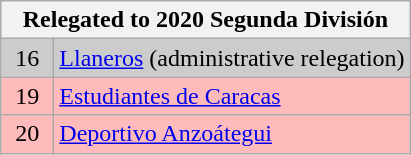<table class="wikitable">
<tr>
<th colspan=3>Relegated to 2020 Segunda División</th>
</tr>
<tr bgcolor=#CCCCCC>
<td width=28 align=center>16</td>
<td><a href='#'>Llaneros</a> (administrative relegation)</td>
</tr>
<tr bgcolor=#FFBBBB>
<td width=28 align=center>19</td>
<td><a href='#'>Estudiantes de Caracas</a></td>
</tr>
<tr bgcolor=#FFBBBB>
<td width=28 align=center>20</td>
<td><a href='#'>Deportivo Anzoátegui</a></td>
</tr>
</table>
